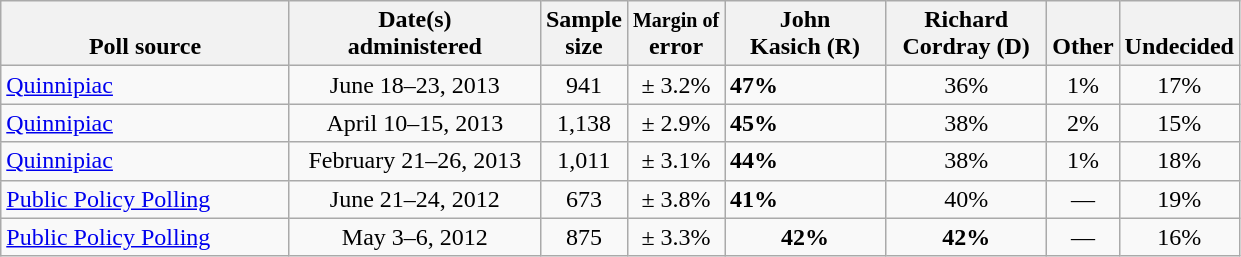<table class="wikitable">
<tr valign= bottom>
<th style="width:185px;">Poll source</th>
<th style="width:160px;">Date(s)<br>administered</th>
<th class=small>Sample<br>size</th>
<th><small>Margin of</small><br>error</th>
<th style="width:100px;">John<br>Kasich (R)</th>
<th style="width:100px;">Richard<br>Cordray (D)</th>
<th>Other</th>
<th>Undecided</th>
</tr>
<tr>
<td><a href='#'>Quinnipiac</a></td>
<td align=center>June 18–23, 2013</td>
<td align=center>941</td>
<td align=center>± 3.2%</td>
<td><strong>47%</strong></td>
<td align=center>36%</td>
<td align=center>1%</td>
<td align=center>17%</td>
</tr>
<tr>
<td><a href='#'>Quinnipiac</a></td>
<td align=center>April 10–15, 2013</td>
<td align=center>1,138</td>
<td align=center>± 2.9%</td>
<td><strong>45%</strong></td>
<td align=center>38%</td>
<td align=center>2%</td>
<td align=center>15%</td>
</tr>
<tr>
<td><a href='#'>Quinnipiac</a></td>
<td align=center>February 21–26, 2013</td>
<td align=center>1,011</td>
<td align=center>± 3.1%</td>
<td><strong>44%</strong></td>
<td align=center>38%</td>
<td align=center>1%</td>
<td align=center>18%</td>
</tr>
<tr>
<td><a href='#'>Public Policy Polling</a></td>
<td align=center>June 21–24, 2012</td>
<td align=center>673</td>
<td align=center>± 3.8%</td>
<td><strong>41%</strong></td>
<td align=center>40%</td>
<td align=center>—</td>
<td align=center>19%</td>
</tr>
<tr>
<td><a href='#'>Public Policy Polling</a></td>
<td align=center>May 3–6, 2012</td>
<td align=center>875</td>
<td align=center>± 3.3%</td>
<td align=center><strong>42%</strong></td>
<td align=center><strong>42%</strong></td>
<td align=center>—</td>
<td align=center>16%</td>
</tr>
</table>
